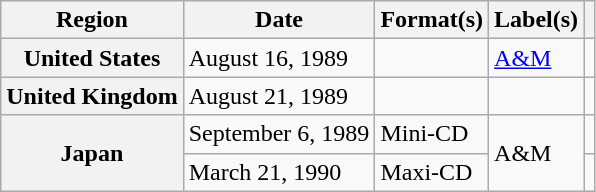<table class="wikitable plainrowheaders">
<tr>
<th scope="col">Region</th>
<th scope="col">Date</th>
<th scope="col">Format(s)</th>
<th scope="col">Label(s)</th>
<th scope="col"></th>
</tr>
<tr>
<th scope="row">United States</th>
<td>August 16, 1989</td>
<td></td>
<td><a href='#'>A&M</a></td>
<td></td>
</tr>
<tr>
<th scope="row">United Kingdom</th>
<td>August 21, 1989</td>
<td></td>
<td></td>
<td></td>
</tr>
<tr>
<th scope="row" rowspan="2">Japan</th>
<td>September 6, 1989</td>
<td>Mini-CD</td>
<td rowspan="2">A&M</td>
<td></td>
</tr>
<tr>
<td>March 21, 1990</td>
<td>Maxi-CD</td>
<td></td>
</tr>
</table>
